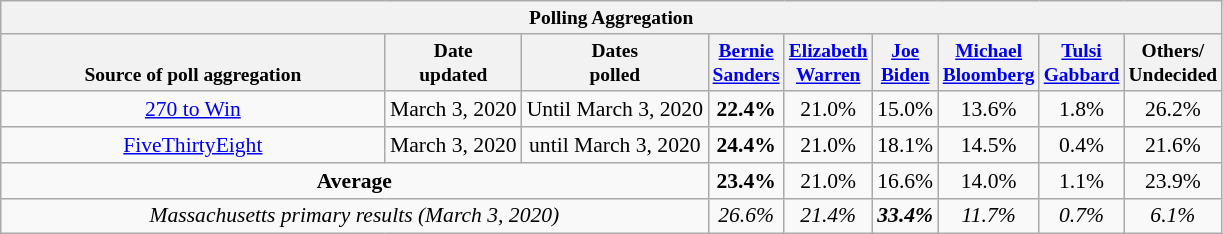<table class="wikitable" style="font-size:90%;text-align:center;">
<tr valign=bottom style="font-size:90%;">
<th colspan="10">Polling Aggregation</th>
</tr>
<tr valign=bottom style="font-size:90%;">
<th style="width:250px;">Source of poll aggregation</th>
<th>Date<br>updated</th>
<th>Dates<br>polled</th>
<th><a href='#'>Bernie<br>Sanders</a></th>
<th><a href='#'>Elizabeth<br>Warren</a></th>
<th><a href='#'>Joe<br>Biden</a></th>
<th><a href='#'>Michael<br>Bloomberg</a></th>
<th><a href='#'>Tulsi<br>Gabbard</a></th>
<th>Others/<br>Undecided</th>
</tr>
<tr>
<td><a href='#'>270 to Win</a></td>
<td>March 3, 2020</td>
<td>Until March 3, 2020</td>
<td><strong>22.4%</strong></td>
<td>21.0%</td>
<td>15.0%</td>
<td>13.6%</td>
<td>1.8%</td>
<td>26.2%</td>
</tr>
<tr>
<td><a href='#'>FiveThirtyEight</a></td>
<td>March 3, 2020</td>
<td>until March 3, 2020 </td>
<td><strong>24.4%</strong></td>
<td>21.0%</td>
<td>18.1%</td>
<td>14.5%</td>
<td>0.4%</td>
<td>21.6%</td>
</tr>
<tr>
<td colspan="3"><strong>Average</strong></td>
<td><strong>23.4%</strong></td>
<td>21.0%</td>
<td>16.6%</td>
<td>14.0%</td>
<td>1.1%</td>
<td>23.9%</td>
</tr>
<tr>
<td colspan="3"><em>Massachusetts primary results (March 3, 2020)</em></td>
<td><em>26.6%</em></td>
<td><em>21.4%</em></td>
<td><strong><em>33.4%</em></strong></td>
<td><em>11.7%</em></td>
<td><em>0.7%</em></td>
<td><em>6.1%</em></td>
</tr>
</table>
